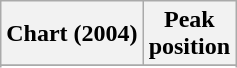<table class="wikitable sortable">
<tr>
<th>Chart (2004)</th>
<th>Peak<br>position</th>
</tr>
<tr>
</tr>
<tr>
</tr>
</table>
